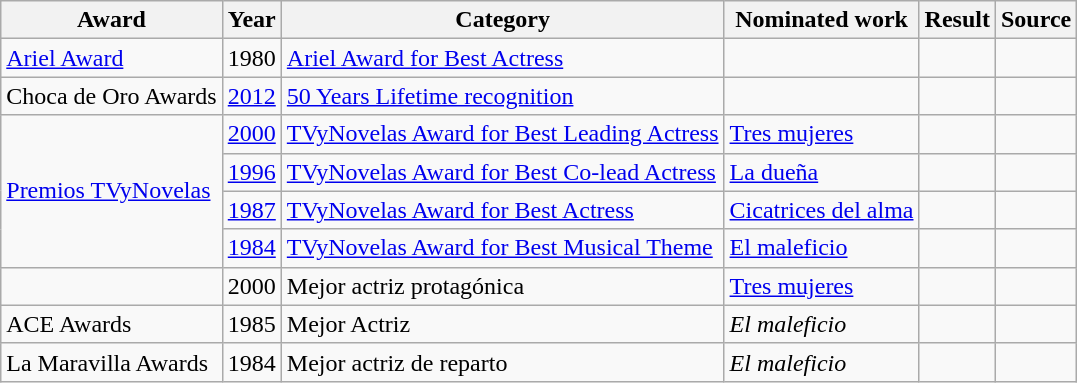<table class="wikitable">
<tr>
<th>Award</th>
<th>Year</th>
<th>Category</th>
<th>Nominated work</th>
<th>Result</th>
<th>Source</th>
</tr>
<tr>
<td><a href='#'>Ariel Award</a></td>
<td>1980</td>
<td><a href='#'>Ariel Award for Best Actress</a></td>
<td></td>
<td></td>
<td></td>
</tr>
<tr>
<td>Choca de Oro Awards</td>
<td><a href='#'>2012</a></td>
<td><a href='#'>50 Years Lifetime recognition</a></td>
<td></td>
<td></td>
<td></td>
</tr>
<tr>
<td rowspan="4"><a href='#'>Premios TVyNovelas</a></td>
<td><a href='#'>2000</a></td>
<td><a href='#'>TVyNovelas Award for Best Leading Actress</a></td>
<td><a href='#'>Tres mujeres</a></td>
<td></td>
<td></td>
</tr>
<tr>
<td><a href='#'>1996</a></td>
<td><a href='#'>TVyNovelas Award for Best Co-lead Actress</a></td>
<td><a href='#'>La dueña</a></td>
<td></td>
<td></td>
</tr>
<tr>
<td><a href='#'>1987</a></td>
<td><a href='#'>TVyNovelas Award for Best Actress</a></td>
<td><a href='#'>Cicatrices del alma</a></td>
<td></td>
<td></td>
</tr>
<tr>
<td><a href='#'>1984</a></td>
<td><a href='#'>TVyNovelas Award for Best Musical Theme</a></td>
<td><a href='#'>El maleficio</a></td>
<td></td>
<td></td>
</tr>
<tr>
<td></td>
<td>2000</td>
<td>Mejor actriz protagónica</td>
<td><a href='#'>Tres mujeres</a></td>
<td></td>
<td></td>
</tr>
<tr>
<td>ACE Awards</td>
<td>1985</td>
<td>Mejor Actriz</td>
<td><em>El maleficio</em></td>
<td></td>
<td></td>
</tr>
<tr>
<td>La Maravilla Awards</td>
<td>1984</td>
<td>Mejor actriz de reparto</td>
<td><em>El maleficio</em></td>
<td></td>
<td></td>
</tr>
</table>
